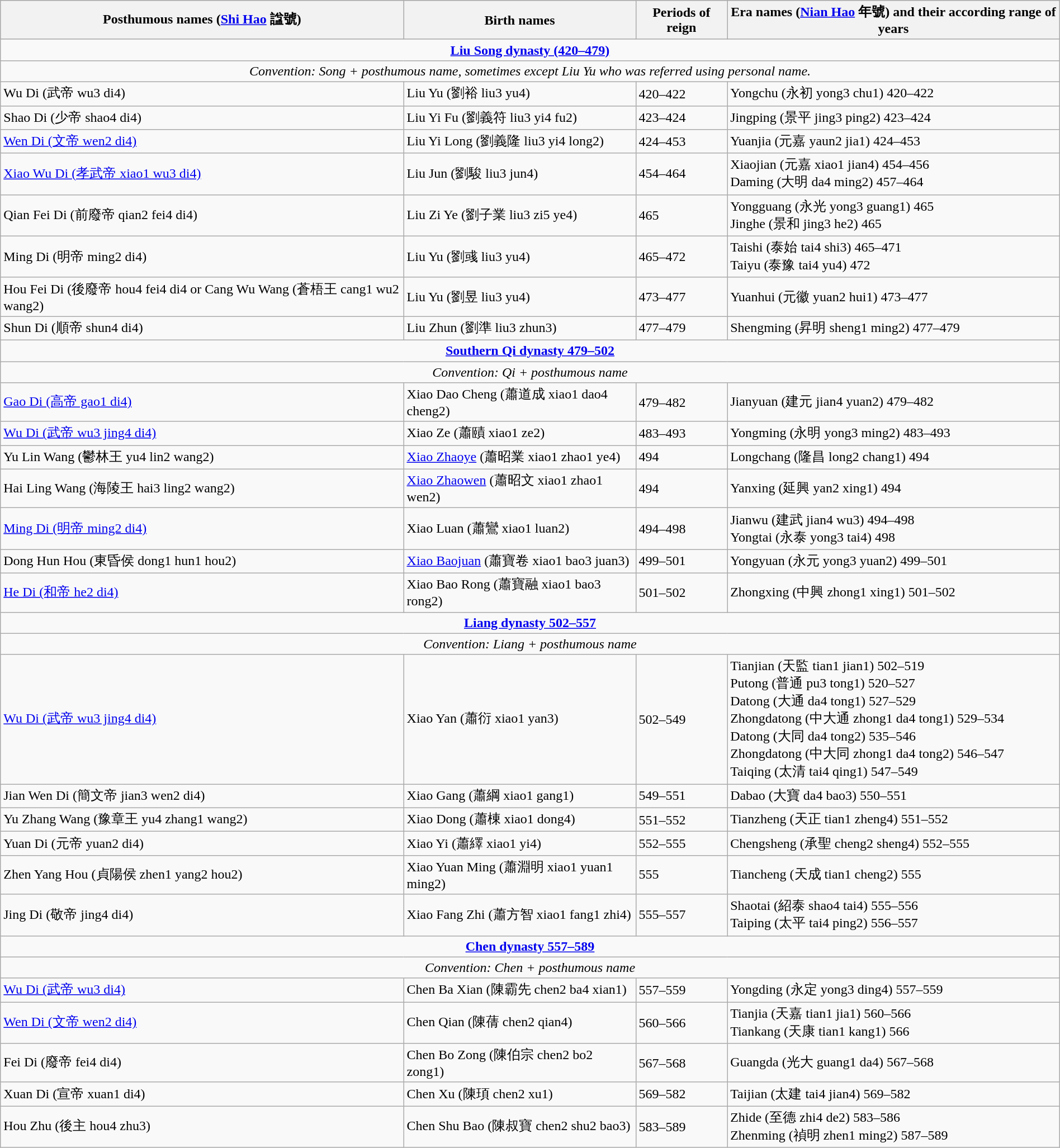<table class="wikitable" width="100%">
<tr bgcolor="#CCCCCC">
<th>Posthumous names (<a href='#'>Shi Hao</a> 諡號)</th>
<th>Birth names</th>
<th>Periods of reign</th>
<th>Era names (<a href='#'>Nian Hao</a> 年號) and their according range of years</th>
</tr>
<tr>
<td colspan="4" align="center"><strong><a href='#'>Liu Song dynasty (420–479)</a></strong></td>
</tr>
<tr>
<td colspan="4" align="center"><em>Convention: Song + posthumous name, sometimes except Liu Yu who was referred using personal name.</em></td>
</tr>
<tr>
<td>Wu Di (武帝 wu3 di4)</td>
<td>Liu Yu (劉裕 liu3 yu4)</td>
<td>420–422</td>
<td>Yongchu (永初 yong3 chu1) 420–422<br></td>
</tr>
<tr>
<td>Shao Di (少帝 shao4 di4)</td>
<td>Liu Yi Fu (劉義符 liu3 yi4 fu2)</td>
<td>423–424</td>
<td>Jingping (景平 jing3 ping2) 423–424<br></td>
</tr>
<tr>
<td><a href='#'>Wen Di (文帝 wen2 di4)</a></td>
<td>Liu Yi Long (劉義隆 liu3 yi4 long2)</td>
<td>424–453</td>
<td>Yuanjia (元嘉 yaun2 jia1) 424–453<br></td>
</tr>
<tr>
<td><a href='#'>Xiao Wu Di (孝武帝 xiao1 wu3 di4)</a></td>
<td>Liu Jun (劉駿 liu3 jun4)</td>
<td>454–464</td>
<td>Xiaojian (元嘉 xiao1 jian4) 454–456<br>Daming (大明 da4 ming2) 457–464<br></td>
</tr>
<tr>
<td>Qian Fei Di (前廢帝 qian2 fei4 di4)</td>
<td>Liu Zi Ye (劉子業 liu3 zi5 ye4)</td>
<td>465</td>
<td>Yongguang (永光 yong3 guang1) 465<br>Jinghe (景和 jing3 he2) 465<br></td>
</tr>
<tr>
<td>Ming Di (明帝 ming2 di4)</td>
<td>Liu Yu (劉彧 liu3 yu4)</td>
<td>465–472</td>
<td>Taishi (泰始 tai4 shi3) 465–471<br>Taiyu (泰豫 tai4 yu4) 472<br></td>
</tr>
<tr>
<td>Hou Fei Di (後廢帝 hou4 fei4 di4 or Cang Wu Wang (蒼梧王 cang1 wu2 wang2)</td>
<td>Liu Yu (劉昱 liu3 yu4)</td>
<td>473–477</td>
<td>Yuanhui (元徽 yuan2 hui1) 473–477<br></td>
</tr>
<tr>
<td>Shun Di (順帝 shun4 di4)</td>
<td>Liu Zhun (劉準 liu3 zhun3)</td>
<td>477–479</td>
<td>Shengming (昇明 sheng1 ming2) 477–479<br></td>
</tr>
<tr>
<td colspan="4" align="center"><strong><a href='#'>Southern Qi dynasty 479–502</a></strong></td>
</tr>
<tr>
<td colspan="4" align="center"><em>Convention: Qi + posthumous name</em></td>
</tr>
<tr>
<td><a href='#'>Gao Di (高帝 gao1 di4)</a></td>
<td>Xiao Dao Cheng (蕭道成 xiao1 dao4 cheng2)</td>
<td>479–482</td>
<td>Jianyuan (建元 jian4 yuan2) 479–482<br></td>
</tr>
<tr>
<td><a href='#'>Wu Di (武帝 wu3 jing4 di4)</a></td>
<td>Xiao Ze (蕭賾 xiao1 ze2)</td>
<td>483–493</td>
<td>Yongming (永明 yong3 ming2) 483–493<br></td>
</tr>
<tr>
<td>Yu Lin Wang (鬱林王 yu4 lin2 wang2)</td>
<td><a href='#'>Xiao Zhaoye</a> (蕭昭業 xiao1 zhao1 ye4)</td>
<td>494</td>
<td>Longchang (隆昌 long2 chang1) 494<br></td>
</tr>
<tr>
<td>Hai Ling Wang (海陵王 hai3 ling2 wang2)</td>
<td><a href='#'>Xiao Zhaowen</a> (蕭昭文 xiao1 zhao1 wen2)</td>
<td>494</td>
<td>Yanxing (延興 yan2 xing1) 494<br></td>
</tr>
<tr>
<td><a href='#'>Ming Di (明帝 ming2 di4)</a></td>
<td>Xiao Luan (蕭鸞 xiao1 luan2)</td>
<td>494–498</td>
<td>Jianwu (建武 jian4 wu3) 494–498<br>Yongtai (永泰 yong3 tai4) 498<br></td>
</tr>
<tr>
<td>Dong Hun Hou (東昏侯 dong1 hun1 hou2)</td>
<td><a href='#'>Xiao Baojuan</a> (蕭寶卷 xiao1 bao3 juan3)</td>
<td>499–501</td>
<td>Yongyuan (永元 yong3 yuan2) 499–501<br></td>
</tr>
<tr>
<td><a href='#'>He Di (和帝 he2 di4)</a></td>
<td>Xiao Bao Rong (蕭寶融 xiao1 bao3 rong2)</td>
<td>501–502</td>
<td>Zhongxing (中興 zhong1 xing1) 501–502<br></td>
</tr>
<tr>
<td colspan="4" align="center"><strong><a href='#'>Liang dynasty 502–557</a></strong></td>
</tr>
<tr>
<td colspan="4" align="center"><em>Convention: Liang + posthumous name</em></td>
</tr>
<tr>
<td><a href='#'>Wu Di (武帝 wu3 jing4 di4)</a></td>
<td>Xiao Yan (蕭衍 xiao1 yan3)</td>
<td>502–549</td>
<td>Tianjian (天監 tian1 jian1) 502–519<br>Putong (普通 pu3 tong1) 520–527<br>Datong (大通 da4 tong1) 527–529<br>Zhongdatong (中大通 zhong1 da4 tong1) 529–534<br>Datong (大同 da4 tong2) 535–546<br>Zhongdatong (中大同 zhong1 da4 tong2) 546–547<br>Taiqing (太清 tai4 qing1) 547–549<br></td>
</tr>
<tr>
<td>Jian Wen Di (簡文帝 jian3 wen2 di4)</td>
<td>Xiao Gang (蕭綱 xiao1 gang1)</td>
<td>549–551</td>
<td>Dabao (大寶 da4 bao3) 550–551<br></td>
</tr>
<tr>
<td>Yu Zhang Wang (豫章王 yu4 zhang1 wang2)</td>
<td>Xiao Dong (蕭棟 xiao1 dong4)</td>
<td>551–552</td>
<td>Tianzheng (天正 tian1 zheng4) 551–552<br></td>
</tr>
<tr>
<td>Yuan Di (元帝 yuan2 di4)</td>
<td>Xiao Yi (蕭繹 xiao1 yi4)</td>
<td>552–555</td>
<td>Chengsheng (承聖 cheng2 sheng4) 552–555</td>
</tr>
<tr>
<td>Zhen Yang Hou (貞陽侯 zhen1 yang2 hou2)</td>
<td>Xiao Yuan Ming (蕭淵明 xiao1 yuan1 ming2)</td>
<td>555</td>
<td>Tiancheng (天成 tian1 cheng2) 555<br></td>
</tr>
<tr>
<td>Jing Di (敬帝 jing4 di4)</td>
<td>Xiao Fang Zhi (蕭方智 xiao1 fang1 zhi4)</td>
<td>555–557</td>
<td>Shaotai (紹泰 shao4 tai4) 555–556<br>Taiping (太平 tai4 ping2) 556–557<br></td>
</tr>
<tr>
<td colspan="4" align="center"><strong><a href='#'>Chen dynasty 557–589</a></strong></td>
</tr>
<tr>
<td colspan="4" align="center"><em>Convention: Chen + posthumous name</em></td>
</tr>
<tr>
<td><a href='#'>Wu Di (武帝 wu3 di4)</a></td>
<td>Chen Ba Xian (陳霸先 chen2 ba4 xian1)</td>
<td>557–559</td>
<td>Yongding (永定 yong3 ding4) 557–559<br></td>
</tr>
<tr>
<td><a href='#'>Wen Di (文帝 wen2 di4)</a></td>
<td>Chen Qian (陳蒨 chen2 qian4)</td>
<td>560–566</td>
<td>Tianjia (天嘉 tian1 jia1) 560–566<br>Tiankang (天康 tian1 kang1) 566<br></td>
</tr>
<tr>
<td>Fei Di (廢帝 fei4 di4)</td>
<td>Chen Bo Zong (陳伯宗 chen2 bo2 zong1)</td>
<td>567–568</td>
<td>Guangda (光大 guang1 da4) 567–568<br></td>
</tr>
<tr>
<td>Xuan Di (宣帝 xuan1 di4)</td>
<td>Chen Xu (陳頊 chen2 xu1)</td>
<td>569–582</td>
<td>Taijian (太建 tai4 jian4) 569–582<br></td>
</tr>
<tr>
<td>Hou Zhu (後主 hou4 zhu3)</td>
<td>Chen Shu Bao (陳叔寶 chen2 shu2 bao3)</td>
<td>583–589</td>
<td>Zhide (至德 zhi4 de2) 583–586<br>Zhenming (禎明 zhen1 ming2) 587–589<br></td>
</tr>
</table>
